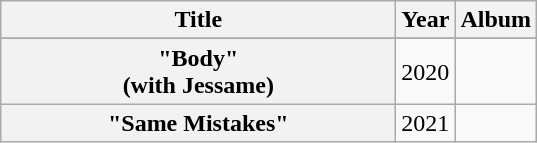<table class="wikitable plainrowheaders" style="text-align:center">
<tr>
<th scope="col" style="width:16em;">Title</th>
<th scope="col">Year</th>
<th scope="col">Album</th>
</tr>
<tr>
</tr>
<tr>
<th scope="row">"Body"<br><span>(with Jessame)</span></th>
<td>2020</td>
<td></td>
</tr>
<tr>
<th scope="row">"Same Mistakes"</th>
<td>2021</td>
<td></td>
</tr>
</table>
